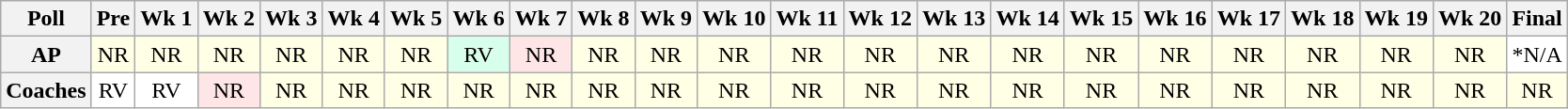<table class="wikitable" style="white-space:nowrap;">
<tr>
<th>Poll</th>
<th>Pre</th>
<th>Wk 1</th>
<th>Wk 2</th>
<th>Wk 3</th>
<th>Wk 4</th>
<th>Wk 5</th>
<th>Wk 6</th>
<th>Wk 7</th>
<th>Wk 8</th>
<th>Wk 9</th>
<th>Wk 10</th>
<th>Wk 11</th>
<th>Wk 12</th>
<th>Wk 13</th>
<th>Wk 14</th>
<th>Wk 15</th>
<th>Wk 16</th>
<th>Wk 17</th>
<th>Wk 18</th>
<th>Wk 19</th>
<th>Wk 20</th>
<th>Final</th>
</tr>
<tr style="text-align:center;">
<th>AP</th>
<td style="background:#FFFFE6;">NR</td>
<td style="background:#FFFFE6;">NR</td>
<td style="background:#FFFFE6;">NR</td>
<td style="background:#FFFFE6;">NR</td>
<td style="background:#FFFFE6;">NR</td>
<td style="background:#FFFFE6;">NR</td>
<td style="background:#D8FFEB;">RV</td>
<td style="background:#FFE6E6;">NR</td>
<td style="background:#FFFFE6;">NR</td>
<td style="background:#FFFFE6;">NR</td>
<td style="background:#FFFFE6;">NR</td>
<td style="background:#FFFFE6;">NR</td>
<td style="background:#FFFFE6;">NR</td>
<td style="background:#FFFFE6;">NR</td>
<td style="background:#FFFFE6;">NR</td>
<td style="background:#FFFFE6;">NR</td>
<td style="background:#FFFFE6;">NR</td>
<td style="background:#FFFFE6;">NR</td>
<td style="background:#FFFFE6;">NR</td>
<td style="background:#FFFFE6;">NR</td>
<td style="background:#FFFFE6;">NR</td>
<td style="background:#FFF;">*N/A</td>
</tr>
<tr style="text-align:center;">
<th>Coaches</th>
<td style="background:#FFF;">RV</td>
<td style="background:#FFF;">RV</td>
<td style="background:#FFE6E6;">NR</td>
<td style="background:#FFFFE6;">NR</td>
<td style="background:#FFFFE6;">NR</td>
<td style="background:#FFFFE6;">NR</td>
<td style="background:#FFFFE6;">NR</td>
<td style="background:#FFFFE6;">NR</td>
<td style="background:#FFFFE6;">NR</td>
<td style="background:#FFFFE6;">NR</td>
<td style="background:#FFFFE6;">NR</td>
<td style="background:#FFFFE6;">NR</td>
<td style="background:#FFFFE6;">NR</td>
<td style="background:#FFFFE6;">NR</td>
<td style="background:#FFFFE6;">NR</td>
<td style="background:#FFFFE6;">NR</td>
<td style="background:#FFFFE6;">NR</td>
<td style="background:#FFFFE6;">NR</td>
<td style="background:#FFFFE6;">NR</td>
<td style="background:#FFFFE6;">NR</td>
<td style="background:#FFFFE6;">NR</td>
<td style="background:#FFFFE6;">NR</td>
</tr>
</table>
